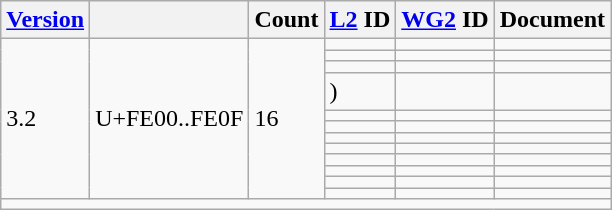<table class="wikitable sticky-header">
<tr>
<th><a href='#'>Version</a></th>
<th></th>
<th>Count</th>
<th><a href='#'>L2</a> ID</th>
<th><a href='#'>WG2</a> ID</th>
<th>Document</th>
</tr>
<tr>
<td rowspan="12">3.2</td>
<td rowspan="12">U+FE00..FE0F</td>
<td rowspan="12">16</td>
<td></td>
<td></td>
<td></td>
</tr>
<tr>
<td></td>
<td></td>
<td></td>
</tr>
<tr>
<td></td>
<td></td>
<td></td>
</tr>
<tr>
<td> )</td>
<td></td>
<td></td>
</tr>
<tr>
<td></td>
<td></td>
<td></td>
</tr>
<tr>
<td></td>
<td></td>
<td></td>
</tr>
<tr>
<td></td>
<td></td>
<td></td>
</tr>
<tr>
<td></td>
<td></td>
<td></td>
</tr>
<tr>
<td></td>
<td></td>
<td></td>
</tr>
<tr>
<td></td>
<td></td>
<td></td>
</tr>
<tr>
<td></td>
<td></td>
<td></td>
</tr>
<tr>
<td></td>
<td></td>
<td></td>
</tr>
<tr class="sortbottom">
<td colspan="6"></td>
</tr>
</table>
